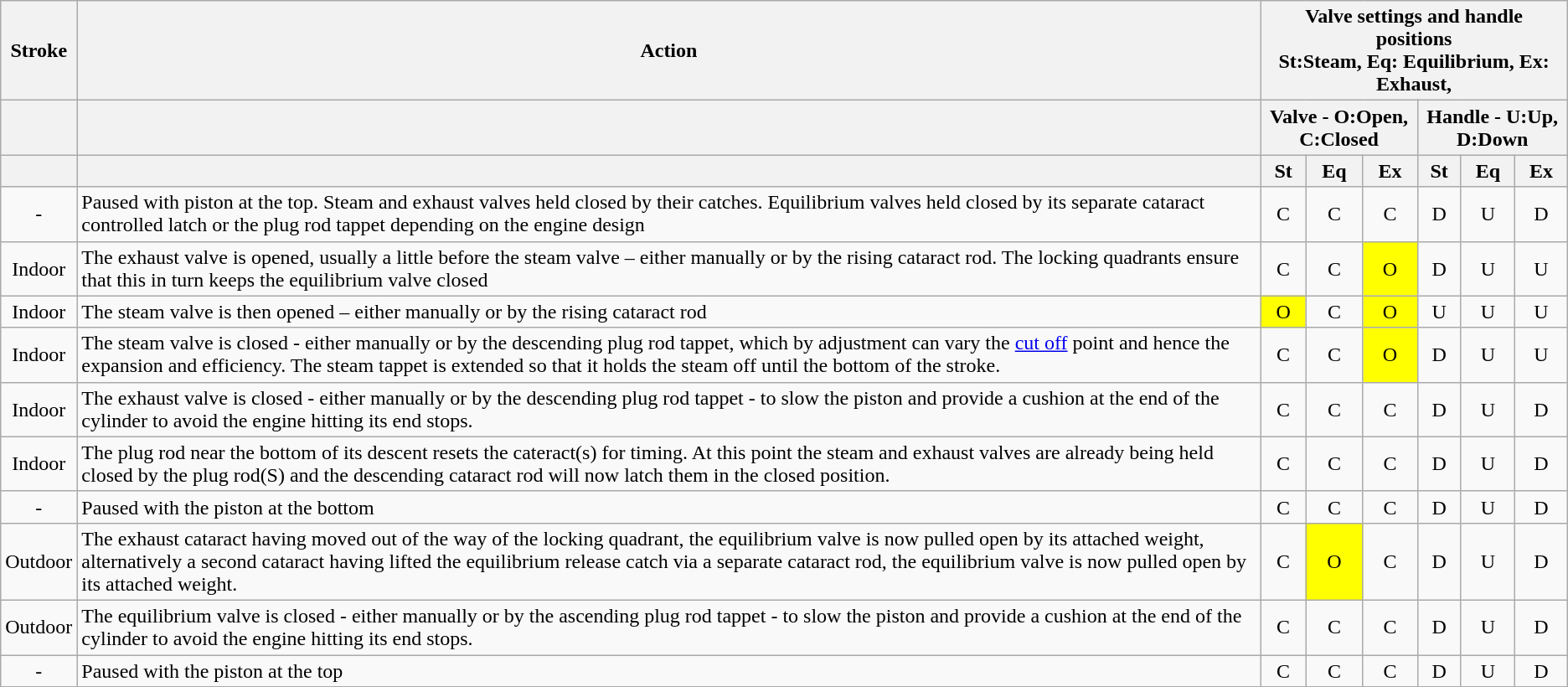<table class="wikitable" style="text-align: center;">
<tr>
<th>Stroke</th>
<th>Action</th>
<th colspan="6" style="text-align: center;">Valve settings and handle positions<br>St:Steam, Eq: Equilibrium, Ex: Exhaust,</th>
</tr>
<tr>
<th></th>
<th></th>
<th colspan="3" style="text-align: center;">Valve - O:Open, C:Closed</th>
<th colspan="3" style="text-align: center;">Handle - U:Up, D:Down</th>
</tr>
<tr>
<th></th>
<th></th>
<th>St</th>
<th>Eq</th>
<th>Ex</th>
<th>St</th>
<th>Eq</th>
<th>Ex</th>
</tr>
<tr>
<td>-</td>
<td style="text-align: left;">Paused with piston at the top. Steam and exhaust valves held closed by their catches. Equilibrium valves held closed by its separate cataract controlled latch or the plug rod tappet depending on the engine design</td>
<td>C</td>
<td>C</td>
<td>C</td>
<td>D</td>
<td>U</td>
<td>D</td>
</tr>
<tr>
<td>Indoor</td>
<td style="text-align: left;">The exhaust valve is opened, usually a little before the steam valve – either manually or by the rising cataract rod. The locking quadrants ensure that this in turn keeps the equilibrium valve closed</td>
<td>C</td>
<td>C</td>
<td style="background: yellow">O</td>
<td>D</td>
<td>U</td>
<td>U</td>
</tr>
<tr>
<td>Indoor</td>
<td style="text-align: left;">The steam valve is then opened – either manually or by the rising cataract rod</td>
<td style="background: yellow">O</td>
<td>C</td>
<td style="background: yellow">O</td>
<td>U</td>
<td>U</td>
<td>U</td>
</tr>
<tr>
<td>Indoor</td>
<td style="text-align: left;">The steam valve is closed - either manually or by the descending plug rod tappet, which by adjustment can vary the <a href='#'>cut off</a> point and hence the expansion and efficiency. The steam tappet is extended so that it holds the steam off until the bottom of the stroke.</td>
<td>C</td>
<td>C</td>
<td style="background: yellow">O</td>
<td>D</td>
<td>U</td>
<td>U</td>
</tr>
<tr>
<td>Indoor</td>
<td style="text-align: left;">The exhaust valve is closed  - either manually or by the descending plug rod tappet - to slow the piston and provide a cushion at the end of the cylinder to avoid the engine hitting its end stops.</td>
<td>C</td>
<td>C</td>
<td>C</td>
<td>D</td>
<td>U</td>
<td>D</td>
</tr>
<tr>
<td>Indoor</td>
<td style="text-align: left;">The plug rod near the bottom of its descent resets the cateract(s) for timing. At this point the steam and exhaust valves are already being held closed by the plug rod(S) and the descending cataract rod will now latch them in the closed position.</td>
<td>C</td>
<td>C</td>
<td>C</td>
<td>D</td>
<td>U</td>
<td>D</td>
</tr>
<tr>
<td>-</td>
<td style="text-align: left;">Paused with the piston at the bottom</td>
<td>C</td>
<td>C</td>
<td>C</td>
<td>D</td>
<td>U</td>
<td>D</td>
</tr>
<tr>
<td>Outdoor</td>
<td style="text-align: left;">The exhaust cataract having moved out of the way of the locking quadrant, the equilibrium valve is now pulled open by its attached weight, alternatively a second cataract having lifted the equilibrium release catch via a separate cataract rod, the equilibrium valve is now pulled open by its attached weight.</td>
<td>C</td>
<td style="background: yellow">O</td>
<td>C</td>
<td>D</td>
<td>U</td>
<td>D</td>
</tr>
<tr>
<td>Outdoor</td>
<td style="text-align: left;">The equilibrium valve is closed  - either manually or by the ascending plug rod tappet - to slow the piston and provide a cushion at the end of the cylinder to avoid the engine hitting its end stops.</td>
<td>C</td>
<td>C</td>
<td>C</td>
<td>D</td>
<td>U</td>
<td>D</td>
</tr>
<tr>
<td>-</td>
<td style="text-align: left;">Paused with the piston at the top</td>
<td>C</td>
<td>C</td>
<td>C</td>
<td>D</td>
<td>U</td>
<td>D</td>
</tr>
</table>
